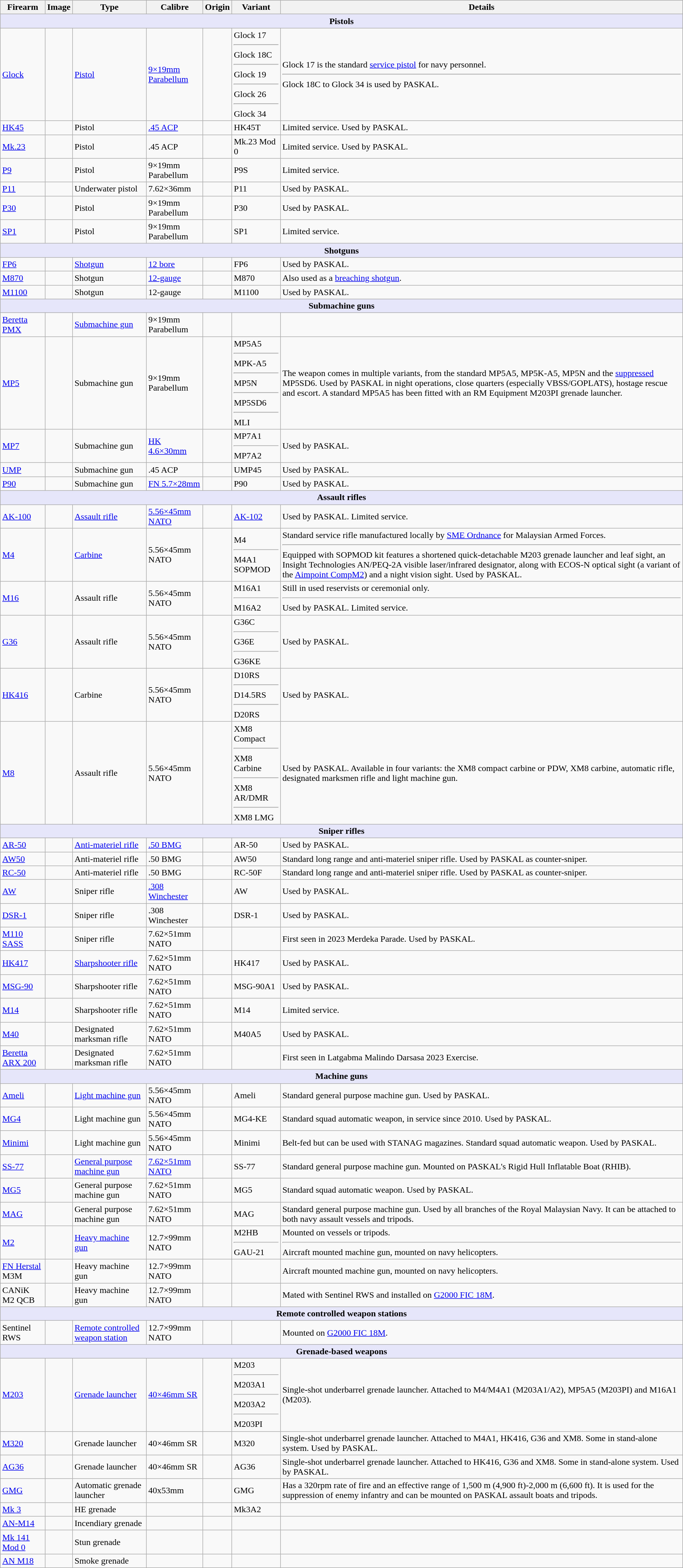<table class="wikitable">
<tr>
<th>Firearm</th>
<th>Image</th>
<th>Type</th>
<th>Calibre</th>
<th>Origin</th>
<th>Variant</th>
<th>Details</th>
</tr>
<tr>
<th colspan="9" style="background: lavender;">Pistols</th>
</tr>
<tr>
<td><a href='#'>Glock</a></td>
<td></td>
<td><a href='#'>Pistol</a></td>
<td><a href='#'>9×19mm Parabellum</a></td>
<td></td>
<td>Glock 17<hr>Glock 18C<hr>Glock 19<hr>Glock 26<hr>Glock 34</td>
<td>Glock 17 is the standard <a href='#'>service pistol</a> for navy personnel.<hr>Glock 18C to Glock 34 is used by PASKAL.</td>
</tr>
<tr>
<td><a href='#'>HK45</a></td>
<td></td>
<td>Pistol</td>
<td><a href='#'>.45 ACP</a></td>
<td></td>
<td>HK45T</td>
<td>Limited service. Used by PASKAL.</td>
</tr>
<tr>
<td><a href='#'>Mk.23</a></td>
<td></td>
<td>Pistol</td>
<td>.45 ACP</td>
<td></td>
<td>Mk.23 Mod 0</td>
<td>Limited service. Used by PASKAL.</td>
</tr>
<tr>
<td><a href='#'>P9</a></td>
<td></td>
<td>Pistol</td>
<td>9×19mm Parabellum</td>
<td></td>
<td>P9S</td>
<td>Limited service.</td>
</tr>
<tr>
<td><a href='#'>P11</a></td>
<td></td>
<td>Underwater pistol</td>
<td>7.62×36mm</td>
<td></td>
<td>P11</td>
<td>Used by PASKAL.</td>
</tr>
<tr>
<td><a href='#'>P30</a></td>
<td></td>
<td>Pistol</td>
<td>9×19mm Parabellum</td>
<td></td>
<td>P30</td>
<td>Used by PASKAL.</td>
</tr>
<tr>
<td><a href='#'>SP1</a></td>
<td></td>
<td>Pistol</td>
<td>9×19mm Parabellum</td>
<td></td>
<td>SP1</td>
<td>Limited service.</td>
</tr>
<tr>
<th colspan="9" style="background: lavender;">Shotguns</th>
</tr>
<tr>
<td><a href='#'>FP6</a></td>
<td></td>
<td><a href='#'>Shotgun</a></td>
<td><a href='#'>12 bore</a></td>
<td></td>
<td>FP6</td>
<td>Used by PASKAL.</td>
</tr>
<tr>
<td><a href='#'>M870</a></td>
<td></td>
<td>Shotgun</td>
<td><a href='#'>12-gauge</a></td>
<td></td>
<td>M870</td>
<td>Also used as a <a href='#'>breaching shotgun</a>.</td>
</tr>
<tr>
<td><a href='#'>M1100</a></td>
<td></td>
<td>Shotgun</td>
<td>12-gauge</td>
<td></td>
<td>M1100</td>
<td>Used by PASKAL.</td>
</tr>
<tr>
<th colspan="9" style="background: lavender;">Submachine guns</th>
</tr>
<tr>
<td><a href='#'>Beretta PMX</a></td>
<td></td>
<td><a href='#'>Submachine gun</a></td>
<td>9×19mm Parabellum</td>
<td></td>
<td></td>
<td></td>
</tr>
<tr>
<td><a href='#'>MP5</a></td>
<td></td>
<td>Submachine gun</td>
<td>9×19mm Parabellum</td>
<td></td>
<td>MP5A5<hr>MPK-A5<hr>MP5N<hr>MP5SD6<hr>MLI</td>
<td>The weapon comes in multiple variants, from the standard MP5A5, MP5K-A5, MP5N and the <a href='#'>suppressed</a> MP5SD6. Used by PASKAL in night operations, close quarters (especially VBSS/GOPLATS), hostage rescue and escort. A standard MP5A5 has been fitted with an RM Equipment M203PI grenade launcher.</td>
</tr>
<tr>
<td><a href='#'>MP7</a></td>
<td></td>
<td>Submachine gun</td>
<td><a href='#'>HK 4.6×30mm</a></td>
<td></td>
<td>MP7A1<hr>MP7A2</td>
<td>Used by PASKAL.</td>
</tr>
<tr>
<td><a href='#'>UMP</a></td>
<td></td>
<td>Submachine gun</td>
<td>.45 ACP</td>
<td></td>
<td>UMP45</td>
<td>Used by PASKAL.</td>
</tr>
<tr>
<td><a href='#'>P90</a></td>
<td></td>
<td>Submachine gun</td>
<td><a href='#'>FN 5.7×28mm</a></td>
<td></td>
<td>P90</td>
<td>Used by PASKAL.</td>
</tr>
<tr>
<th colspan="9" style="background: lavender;">Assault rifles</th>
</tr>
<tr>
<td><a href='#'>AK-100</a></td>
<td></td>
<td><a href='#'>Assault rifle</a></td>
<td><a href='#'>5.56×45mm NATO</a></td>
<td></td>
<td><a href='#'>AK-102</a></td>
<td>Used by PASKAL. Limited service.</td>
</tr>
<tr>
<td><a href='#'>M4</a></td>
<td></td>
<td><a href='#'>Carbine</a></td>
<td>5.56×45mm NATO</td>
<td> <br> </td>
<td>M4<hr>M4A1 SOPMOD</td>
<td>Standard service rifle manufactured locally by <a href='#'>SME Ordnance</a> for Malaysian Armed Forces.<hr>Equipped with SOPMOD kit features a shortened quick-detachable M203 grenade launcher and leaf sight, an Insight Technologies AN/PEQ-2A visible laser/infrared designator, along with ECOS-N optical sight (a variant of the <a href='#'>Aimpoint CompM2</a>) and a night vision sight. Used by PASKAL.</td>
</tr>
<tr>
<td><a href='#'>M16</a></td>
<td></td>
<td>Assault rifle</td>
<td>5.56×45mm NATO</td>
<td></td>
<td>M16A1<hr>M16A2</td>
<td>Still in used reservists or ceremonial only.<hr> Used by PASKAL. Limited service.</td>
</tr>
<tr>
<td><a href='#'>G36</a></td>
<td></td>
<td>Assault rifle</td>
<td>5.56×45mm NATO</td>
<td></td>
<td>G36C<hr>G36E<hr>G36KE</td>
<td>Used by PASKAL.</td>
</tr>
<tr>
<td><a href='#'>HK416</a></td>
<td></td>
<td>Carbine</td>
<td>5.56×45mm NATO</td>
<td></td>
<td>D10RS<hr>D14.5RS<hr>D20RS</td>
<td>Used by PASKAL.</td>
</tr>
<tr>
<td><a href='#'>M8</a></td>
<td></td>
<td>Assault rifle</td>
<td>5.56×45mm NATO</td>
<td> <br> </td>
<td>XM8 Compact<hr>XM8 Carbine<hr>XM8 AR/DMR<hr>XM8 LMG</td>
<td>Used by PASKAL. Available in four variants: the XM8 compact carbine or PDW, XM8 carbine, automatic rifle, designated marksmen rifle and light machine gun.</td>
</tr>
<tr>
<th colspan="9" style="background: lavender;">Sniper rifles</th>
</tr>
<tr>
<td><a href='#'>AR-50</a></td>
<td></td>
<td><a href='#'>Anti-materiel rifle</a></td>
<td><a href='#'>.50 BMG</a></td>
<td></td>
<td>AR-50</td>
<td>Used by PASKAL.</td>
</tr>
<tr>
<td><a href='#'>AW50</a></td>
<td></td>
<td>Anti-materiel rifle</td>
<td>.50 BMG</td>
<td></td>
<td>AW50</td>
<td>Standard long range and anti-materiel sniper rifle. Used by PASKAL as counter-sniper.</td>
</tr>
<tr>
<td><a href='#'>RC-50</a></td>
<td></td>
<td>Anti-materiel rifle</td>
<td>.50 BMG</td>
<td></td>
<td>RC-50F</td>
<td>Standard long range and anti-materiel sniper rifle. Used by PASKAL as counter-sniper.</td>
</tr>
<tr>
<td><a href='#'>AW</a></td>
<td></td>
<td>Sniper rifle</td>
<td><a href='#'>.308 Winchester</a></td>
<td></td>
<td>AW</td>
<td>Used by PASKAL.</td>
</tr>
<tr>
<td><a href='#'>DSR-1</a></td>
<td></td>
<td>Sniper rifle</td>
<td>.308 Winchester</td>
<td></td>
<td>DSR-1</td>
<td>Used by PASKAL.</td>
</tr>
<tr>
<td><a href='#'> M110 SASS</a></td>
<td></td>
<td>Sniper rifle</td>
<td>7.62×51mm NATO</td>
<td></td>
<td></td>
<td>First seen in 2023 Merdeka Parade. Used by PASKAL.</td>
</tr>
<tr>
<td><a href='#'>HK417</a></td>
<td></td>
<td><a href='#'>Sharpshooter rifle</a></td>
<td>7.62×51mm NATO</td>
<td></td>
<td>HK417</td>
<td>Used by PASKAL.</td>
</tr>
<tr>
<td><a href='#'>MSG-90</a></td>
<td></td>
<td>Sharpshooter rifle</td>
<td>7.62×51mm NATO</td>
<td></td>
<td>MSG-90A1</td>
<td>Used by PASKAL.</td>
</tr>
<tr>
<td><a href='#'>M14</a></td>
<td></td>
<td>Sharpshooter rifle</td>
<td>7.62×51mm NATO</td>
<td></td>
<td>M14</td>
<td>Limited service.</td>
</tr>
<tr>
<td><a href='#'>M40</a></td>
<td></td>
<td>Designated marksman rifle</td>
<td>7.62×51mm NATO</td>
<td></td>
<td>M40A5</td>
<td>Used by PASKAL.</td>
</tr>
<tr>
<td><a href='#'>Beretta ARX 200</a></td>
<td></td>
<td>Designated marksman rifle</td>
<td>7.62×51mm NATO</td>
<td></td>
<td></td>
<td>First seen in Latgabma Malindo Darsasa 2023 Exercise.</td>
</tr>
<tr>
<th colspan="9" style="background: lavender;">Machine guns</th>
</tr>
<tr>
<td><a href='#'>Ameli</a></td>
<td></td>
<td><a href='#'>Light machine gun</a></td>
<td>5.56×45mm NATO</td>
<td></td>
<td>Ameli</td>
<td>Standard general purpose machine gun. Used by PASKAL.</td>
</tr>
<tr>
<td><a href='#'>MG4</a></td>
<td></td>
<td>Light machine gun</td>
<td>5.56×45mm NATO</td>
<td></td>
<td>MG4-KE</td>
<td>Standard squad automatic weapon, in service since 2010. Used by PASKAL.</td>
</tr>
<tr>
<td><a href='#'>Minimi</a></td>
<td></td>
<td>Light machine gun</td>
<td>5.56×45mm NATO</td>
<td></td>
<td>Minimi</td>
<td>Belt-fed but can be used with STANAG magazines. Standard squad automatic weapon. Used by PASKAL.</td>
</tr>
<tr>
<td><a href='#'>SS-77</a></td>
<td></td>
<td><a href='#'>General purpose machine gun</a></td>
<td><a href='#'>7.62×51mm NATO</a></td>
<td></td>
<td>SS-77</td>
<td>Standard general purpose machine gun. Mounted on PASKAL's Rigid Hull Inflatable Boat (RHIB).</td>
</tr>
<tr>
<td><a href='#'>MG5</a></td>
<td></td>
<td>General purpose machine gun</td>
<td>7.62×51mm NATO</td>
<td></td>
<td>MG5</td>
<td>Standard squad automatic weapon. Used by PASKAL.</td>
</tr>
<tr>
<td><a href='#'>MAG</a></td>
<td></td>
<td>General purpose machine gun</td>
<td>7.62×51mm NATO</td>
<td></td>
<td>MAG</td>
<td>Standard general purpose machine gun. Used by all branches of the Royal Malaysian Navy. It can be attached to both navy assault vessels and tripods.</td>
</tr>
<tr>
<td><a href='#'>M2</a></td>
<td></td>
<td><a href='#'>Heavy machine gun</a></td>
<td>12.7×99mm NATO</td>
<td></td>
<td>M2HB<hr>GAU-21</td>
<td>Mounted on vessels or tripods.<hr>Aircraft mounted machine gun, mounted on navy helicopters.</td>
</tr>
<tr>
<td><a href='#'>FN Herstal</a> M3M</td>
<td></td>
<td>Heavy machine gun</td>
<td>12.7×99mm NATO</td>
<td></td>
<td></td>
<td>Aircraft mounted machine gun, mounted on navy helicopters.</td>
</tr>
<tr>
<td>CANiK M2 QCB</td>
<td></td>
<td>Heavy machine gun</td>
<td>12.7×99mm NATO</td>
<td></td>
<td></td>
<td>Mated with Sentinel RWS and installed on <a href='#'>G2000 FIC 18M</a>.</td>
</tr>
<tr>
<th colspan="7" style="background: lavender;">Remote controlled weapon stations</th>
</tr>
<tr>
<td>Sentinel RWS</td>
<td></td>
<td><a href='#'>Remote controlled weapon station</a></td>
<td>12.7×99mm NATO</td>
<td></td>
<td></td>
<td>Mounted on <a href='#'>G2000 FIC 18M</a>.</td>
</tr>
<tr>
<th colspan="9" style="background: lavender;">Grenade-based weapons</th>
</tr>
<tr>
<td><a href='#'>M203</a></td>
<td></td>
<td><a href='#'>Grenade launcher</a></td>
<td><a href='#'>40×46mm SR</a></td>
<td></td>
<td>M203<hr>M203A1<hr>M203A2<hr>M203PI</td>
<td>Single-shot underbarrel grenade launcher. Attached to M4/M4A1 (M203A1/A2), MP5A5 (M203PI) and M16A1 (M203).</td>
</tr>
<tr>
<td><a href='#'>M320</a></td>
<td></td>
<td>Grenade launcher</td>
<td>40×46mm SR</td>
<td></td>
<td>M320</td>
<td>Single-shot underbarrel grenade launcher. Attached to M4A1, HK416, G36 and XM8. Some in stand-alone system. Used by PASKAL.</td>
</tr>
<tr>
<td><a href='#'>AG36</a></td>
<td></td>
<td>Grenade launcher</td>
<td>40×46mm SR</td>
<td></td>
<td>AG36</td>
<td>Single-shot underbarrel grenade launcher. Attached to HK416, G36 and XM8. Some in stand-alone system. Used by PASKAL.</td>
</tr>
<tr>
<td><a href='#'>GMG</a></td>
<td></td>
<td>Automatic grenade launcher</td>
<td>40x53mm</td>
<td></td>
<td>GMG</td>
<td>Has a 320rpm rate of fire and an effective range of 1,500 m (4,900 ft)-2,000 m (6,600 ft). It is used for the suppression of enemy infantry and can be mounted on PASKAL assault boats and tripods.</td>
</tr>
<tr>
<td><a href='#'>Mk 3</a></td>
<td></td>
<td>HE grenade</td>
<td></td>
<td></td>
<td>Mk3A2</td>
<td></td>
</tr>
<tr>
<td><a href='#'>AN-M14</a></td>
<td></td>
<td>Incendiary grenade</td>
<td></td>
<td></td>
<td></td>
<td></td>
</tr>
<tr>
<td><a href='#'>Mk 141 Mod 0</a></td>
<td></td>
<td>Stun grenade</td>
<td></td>
<td></td>
<td></td>
<td></td>
</tr>
<tr>
<td><a href='#'>AN M18</a></td>
<td></td>
<td>Smoke grenade</td>
<td></td>
<td></td>
<td></td>
<td></td>
</tr>
</table>
